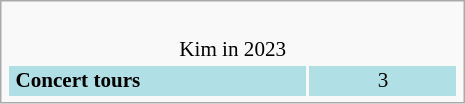<table class="infobox" style="width:22em; font-size: 88%; text-align:center;">
<tr>
<td style="text-align:center;" colspan="2"><br><span>Kim in 2023</span></td>
</tr>
<tr style="background-color:#b0e0e6">
<th scope="row" style="padding:.1em .3em; text-align:left;">Concert tours</th>
<td style="background-color:#b0e0e6; width:33%;">3</td>
</tr>
</table>
